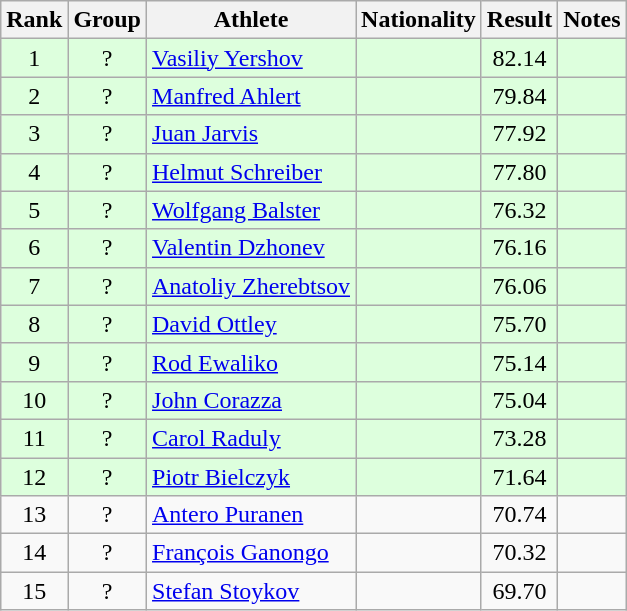<table class="wikitable sortable" style="text-align:center">
<tr>
<th>Rank</th>
<th>Group</th>
<th>Athlete</th>
<th>Nationality</th>
<th>Result</th>
<th>Notes</th>
</tr>
<tr bgcolor=ddffdd>
<td>1</td>
<td>?</td>
<td align=left><a href='#'>Vasiliy Yershov</a></td>
<td align=left></td>
<td>82.14</td>
<td></td>
</tr>
<tr bgcolor=ddffdd>
<td>2</td>
<td>?</td>
<td align=left><a href='#'>Manfred Ahlert</a></td>
<td align=left></td>
<td>79.84</td>
<td></td>
</tr>
<tr bgcolor=ddffdd>
<td>3</td>
<td>?</td>
<td align=left><a href='#'>Juan Jarvis</a></td>
<td align=left></td>
<td>77.92</td>
<td></td>
</tr>
<tr bgcolor=ddffdd>
<td>4</td>
<td>?</td>
<td align=left><a href='#'>Helmut Schreiber</a></td>
<td align=left></td>
<td>77.80</td>
<td></td>
</tr>
<tr bgcolor=ddffdd>
<td>5</td>
<td>?</td>
<td align=left><a href='#'>Wolfgang Balster</a></td>
<td align=left></td>
<td>76.32</td>
<td></td>
</tr>
<tr bgcolor=ddffdd>
<td>6</td>
<td>?</td>
<td align=left><a href='#'>Valentin Dzhonev</a></td>
<td align=left></td>
<td>76.16</td>
<td></td>
</tr>
<tr bgcolor=ddffdd>
<td>7</td>
<td>?</td>
<td align=left><a href='#'>Anatoliy Zherebtsov</a></td>
<td align=left></td>
<td>76.06</td>
<td></td>
</tr>
<tr bgcolor=ddffdd>
<td>8</td>
<td>?</td>
<td align=left><a href='#'>David Ottley</a></td>
<td align=left></td>
<td>75.70</td>
<td></td>
</tr>
<tr bgcolor=ddffdd>
<td>9</td>
<td>?</td>
<td align=left><a href='#'>Rod Ewaliko</a></td>
<td align=left></td>
<td>75.14</td>
<td></td>
</tr>
<tr bgcolor=ddffdd>
<td>10</td>
<td>?</td>
<td align=left><a href='#'>John Corazza</a></td>
<td align=left></td>
<td>75.04</td>
<td></td>
</tr>
<tr bgcolor=ddffdd>
<td>11</td>
<td>?</td>
<td align=left><a href='#'>Carol Raduly</a></td>
<td align=left></td>
<td>73.28</td>
<td></td>
</tr>
<tr bgcolor=ddffdd>
<td>12</td>
<td>?</td>
<td align=left><a href='#'>Piotr Bielczyk</a></td>
<td align=left></td>
<td>71.64</td>
<td></td>
</tr>
<tr>
<td>13</td>
<td>?</td>
<td align=left><a href='#'>Antero Puranen</a></td>
<td align=left></td>
<td>70.74</td>
<td></td>
</tr>
<tr>
<td>14</td>
<td>?</td>
<td align=left><a href='#'>François Ganongo</a></td>
<td align=left></td>
<td>70.32</td>
<td></td>
</tr>
<tr>
<td>15</td>
<td>?</td>
<td align=left><a href='#'>Stefan Stoykov</a></td>
<td align=left></td>
<td>69.70</td>
<td></td>
</tr>
</table>
